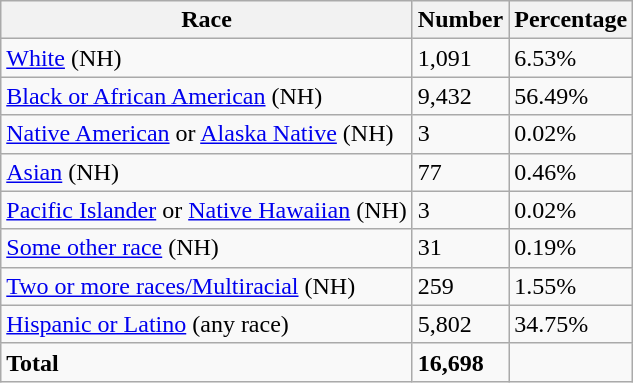<table class="wikitable">
<tr>
<th>Race</th>
<th>Number</th>
<th>Percentage</th>
</tr>
<tr>
<td><a href='#'>White</a> (NH)</td>
<td>1,091</td>
<td>6.53%</td>
</tr>
<tr>
<td><a href='#'>Black or African American</a> (NH)</td>
<td>9,432</td>
<td>56.49%</td>
</tr>
<tr>
<td><a href='#'>Native American</a> or <a href='#'>Alaska Native</a> (NH)</td>
<td>3</td>
<td>0.02%</td>
</tr>
<tr>
<td><a href='#'>Asian</a> (NH)</td>
<td>77</td>
<td>0.46%</td>
</tr>
<tr>
<td><a href='#'>Pacific Islander</a> or <a href='#'>Native Hawaiian</a> (NH)</td>
<td>3</td>
<td>0.02%</td>
</tr>
<tr>
<td><a href='#'>Some other race</a> (NH)</td>
<td>31</td>
<td>0.19%</td>
</tr>
<tr>
<td><a href='#'>Two or more races/Multiracial</a> (NH)</td>
<td>259</td>
<td>1.55%</td>
</tr>
<tr>
<td><a href='#'>Hispanic or Latino</a> (any race)</td>
<td>5,802</td>
<td>34.75%</td>
</tr>
<tr>
<td><strong>Total</strong></td>
<td><strong>16,698</strong></td>
<td></td>
</tr>
</table>
